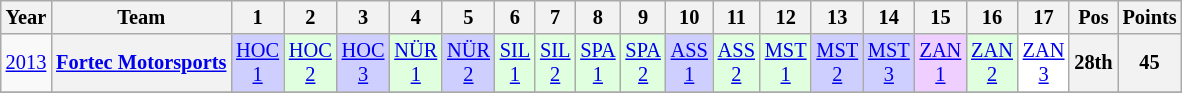<table class="wikitable" style="text-align:center; font-size:85%">
<tr>
<th>Year</th>
<th>Team</th>
<th>1</th>
<th>2</th>
<th>3</th>
<th>4</th>
<th>5</th>
<th>6</th>
<th>7</th>
<th>8</th>
<th>9</th>
<th>10</th>
<th>11</th>
<th>12</th>
<th>13</th>
<th>14</th>
<th>15</th>
<th>16</th>
<th>17</th>
<th>Pos</th>
<th>Points</th>
</tr>
<tr>
<td><a href='#'>2013</a></td>
<th nowrap><a href='#'>Fortec Motorsports</a></th>
<td style="background:#CFCFFF;"><a href='#'>HOC<br>1</a><br></td>
<td style="background:#DFFFDF;"><a href='#'>HOC<br>2</a><br></td>
<td style="background:#CFCFFF;"><a href='#'>HOC<br>3</a><br></td>
<td style="background:#DFFFDF;"><a href='#'>NÜR<br>1</a><br></td>
<td style="background:#CFCFFF;"><a href='#'>NÜR<br>2</a><br></td>
<td style="background:#DFFFDF;"><a href='#'>SIL<br>1</a><br></td>
<td style="background:#DFFFDF;"><a href='#'>SIL<br>2</a><br></td>
<td style="background:#DFFFDF;"><a href='#'>SPA<br>1</a><br></td>
<td style="background:#DFFFDF;"><a href='#'>SPA<br>2</a><br></td>
<td style="background:#CFCFFF;"><a href='#'>ASS<br>1</a><br></td>
<td style="background:#DFFFDF;"><a href='#'>ASS<br>2</a><br></td>
<td style="background:#DFFFDF;"><a href='#'>MST<br>1</a><br></td>
<td style="background:#CFCFFF;"><a href='#'>MST<br>2</a><br></td>
<td style="background:#CFCFFF;"><a href='#'>MST<br>3</a><br></td>
<td style="background:#EFCFFF;"><a href='#'>ZAN<br>1</a><br></td>
<td style="background:#DFFFDF;"><a href='#'>ZAN<br>2</a><br></td>
<td style="background:#ffffff;"><a href='#'>ZAN<br>3</a><br></td>
<th>28th</th>
<th>45</th>
</tr>
<tr>
</tr>
</table>
